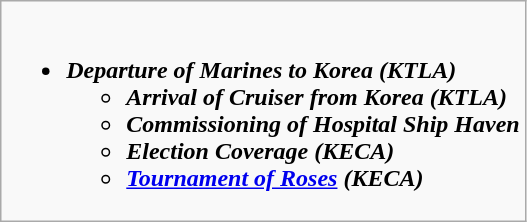<table class="wikitable">
<tr>
<td style="vertical-align:top;"><br><ul><li><strong><em>Departure of Marines to Korea<em> (KTLA)<strong><ul><li></em>Arrival of Cruiser from Korea<em> (KTLA)</li><li></em>Commissioning of Hospital Ship Haven<em></li><li></em>Election Coverage<em> (KECA)</li><li></em><a href='#'>Tournament of Roses</a><em> (KECA)</li></ul></li></ul></td>
</tr>
</table>
